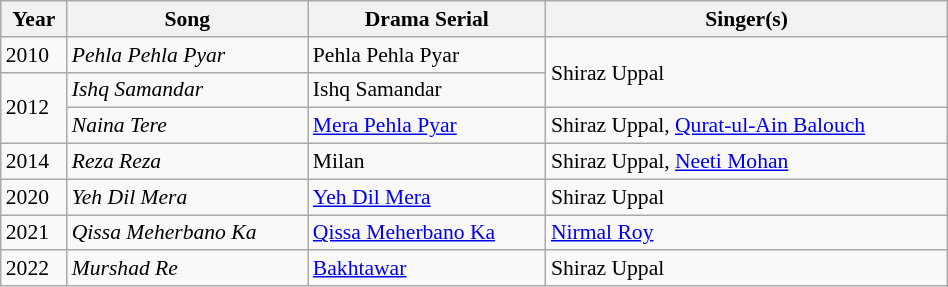<table class="wikitable sortable" width="50%" style="font-size: 90%;">
<tr>
<th>Year</th>
<th>Song</th>
<th>Drama Serial</th>
<th>Singer(s)</th>
</tr>
<tr>
<td>2010</td>
<td><em>Pehla Pehla Pyar</em></td>
<td>Pehla Pehla Pyar</td>
<td rowspan=2>Shiraz Uppal</td>
</tr>
<tr>
<td rowspan="2">2012</td>
<td><em>Ishq Samandar</em></td>
<td>Ishq Samandar</td>
</tr>
<tr>
<td><em>Naina Tere</em></td>
<td><a href='#'>Mera Pehla Pyar</a></td>
<td>Shiraz Uppal, <a href='#'>Qurat-ul-Ain Balouch</a></td>
</tr>
<tr>
<td>2014</td>
<td><em>Reza Reza</em></td>
<td>Milan</td>
<td>Shiraz Uppal, <a href='#'>Neeti Mohan</a></td>
</tr>
<tr>
<td>2020</td>
<td><em>Yeh Dil Mera</em></td>
<td><a href='#'>Yeh Dil Mera</a></td>
<td>Shiraz Uppal</td>
</tr>
<tr>
<td>2021</td>
<td><em>Qissa Meherbano Ka</em></td>
<td><a href='#'>Qissa Meherbano Ka</a></td>
<td><a href='#'>Nirmal Roy</a></td>
</tr>
<tr>
<td>2022</td>
<td><em>Murshad Re</em></td>
<td><a href='#'>Bakhtawar</a></td>
<td>Shiraz Uppal</td>
</tr>
</table>
